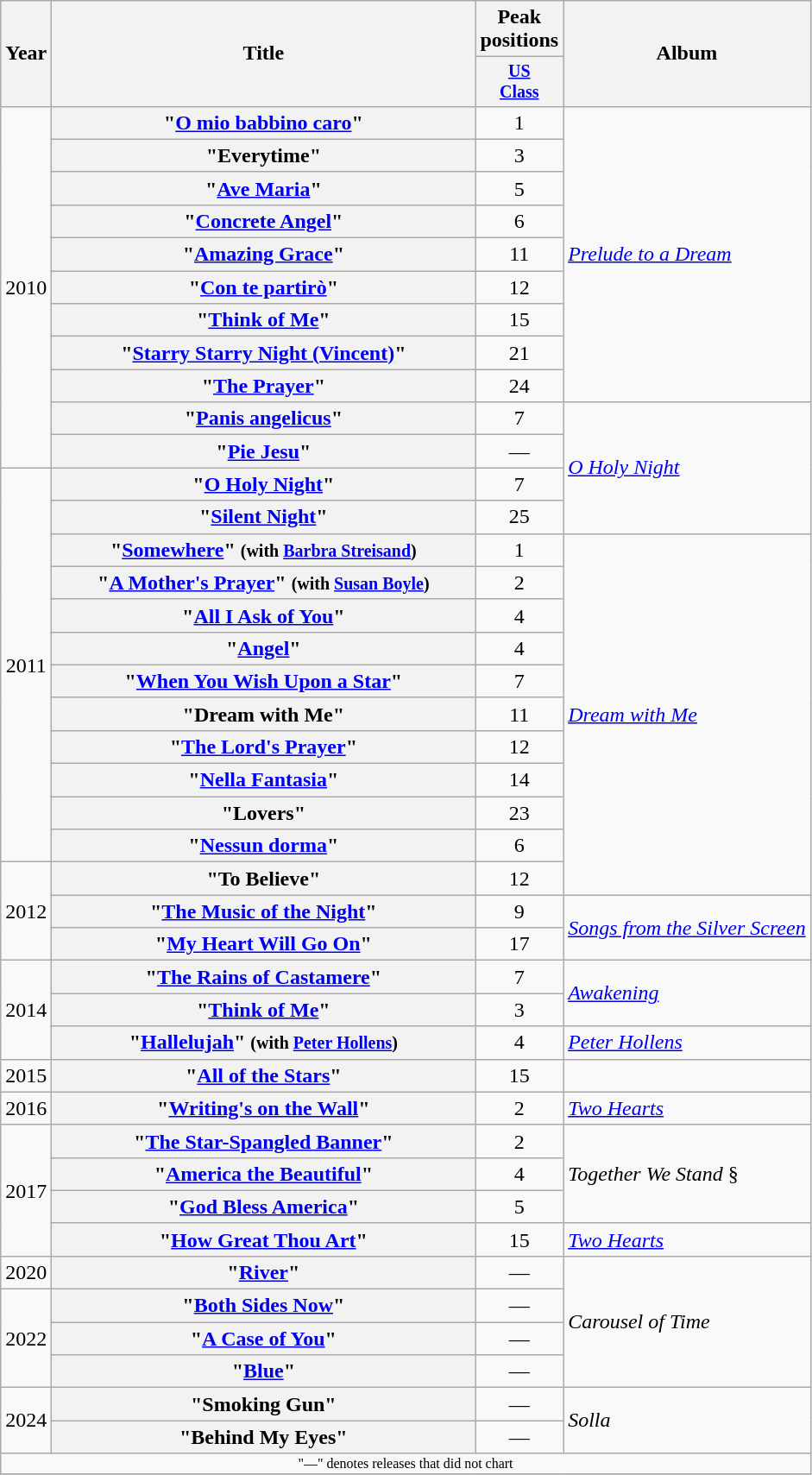<table class="wikitable plainrowheaders" style="text-align:center;">
<tr>
<th rowspan="2">Year</th>
<th rowspan="2" style="width:20em;">Title</th>
<th colspan="1">Peak positions</th>
<th rowspan="2">Album</th>
</tr>
<tr style="font-size:smaller;">
<th width="45"><a href='#'>US <br>Class</a><br></th>
</tr>
<tr>
<td rowspan="11">2010</td>
<th scope="row">"<a href='#'>O mio babbino caro</a>"</th>
<td>1</td>
<td style="text-align:left;" rowspan="9"><em><a href='#'>Prelude to a Dream</a></em></td>
</tr>
<tr>
<th scope="row">"Everytime"</th>
<td>3</td>
</tr>
<tr>
<th scope="row">"<a href='#'>Ave Maria</a>"</th>
<td>5</td>
</tr>
<tr>
<th scope="row">"<a href='#'>Concrete Angel</a>"</th>
<td>6</td>
</tr>
<tr>
<th scope="row">"<a href='#'>Amazing Grace</a>"</th>
<td>11</td>
</tr>
<tr>
<th scope="row">"<a href='#'>Con te partirò</a>"</th>
<td>12</td>
</tr>
<tr>
<th scope="row">"<a href='#'>Think of Me</a>"</th>
<td>15</td>
</tr>
<tr>
<th scope="row">"<a href='#'>Starry Starry Night (Vincent)</a>"</th>
<td>21</td>
</tr>
<tr>
<th scope="row">"<a href='#'>The Prayer</a>"</th>
<td>24</td>
</tr>
<tr>
<th scope="row">"<a href='#'>Panis angelicus</a>"</th>
<td>7</td>
<td style="text-align:left;" rowspan="4"><em><a href='#'>O Holy Night</a></em></td>
</tr>
<tr>
<th scope="row">"<a href='#'>Pie Jesu</a>"</th>
<td>—</td>
</tr>
<tr>
<td rowspan="12">2011</td>
<th scope="row">"<a href='#'>O Holy Night</a>"</th>
<td>7</td>
</tr>
<tr>
<th scope="row">"<a href='#'>Silent Night</a>"</th>
<td>25</td>
</tr>
<tr>
<th scope="row">"<a href='#'>Somewhere</a>" <small>(with <a href='#'>Barbra Streisand</a>)</small></th>
<td>1</td>
<td style="text-align:left;" rowspan="11"><em><a href='#'>Dream with Me</a></em></td>
</tr>
<tr>
<th scope="row">"<a href='#'>A Mother's Prayer</a>" <small>(with <a href='#'>Susan Boyle</a>)</small></th>
<td>2</td>
</tr>
<tr>
<th scope="row">"<a href='#'>All I Ask of You</a>"</th>
<td>4</td>
</tr>
<tr>
<th scope="row">"<a href='#'>Angel</a>"</th>
<td>4</td>
</tr>
<tr>
<th scope="row">"<a href='#'>When You Wish Upon a Star</a>"</th>
<td>7</td>
</tr>
<tr>
<th scope="row">"Dream with Me"</th>
<td>11</td>
</tr>
<tr>
<th scope="row">"<a href='#'>The Lord's Prayer</a>"</th>
<td>12</td>
</tr>
<tr>
<th scope="row">"<a href='#'>Nella Fantasia</a>"</th>
<td>14</td>
</tr>
<tr>
<th scope="row">"Lovers"</th>
<td>23</td>
</tr>
<tr>
<th scope="row">"<a href='#'>Nessun dorma</a>"</th>
<td>6</td>
</tr>
<tr>
<td rowspan="3">2012</td>
<th scope="row">"To Believe"</th>
<td>12</td>
</tr>
<tr>
<th scope="row">"<a href='#'>The Music of the Night</a>"</th>
<td>9</td>
<td style="text-align:left;" rowspan="2"><em><a href='#'>Songs from the Silver Screen</a></em></td>
</tr>
<tr>
<th scope="row">"<a href='#'>My Heart Will Go On</a>"</th>
<td>17</td>
</tr>
<tr>
<td rowspan="3">2014</td>
<th scope="row">"<a href='#'>The Rains of Castamere</a>"</th>
<td>7</td>
<td style="text-align:left;" rowspan="2"><em><a href='#'>Awakening</a></em></td>
</tr>
<tr>
<th scope="row">"<a href='#'>Think of Me</a>"</th>
<td>3</td>
</tr>
<tr>
<th scope="row">"<a href='#'>Hallelujah</a>" <small>(with <a href='#'>Peter Hollens</a>)</small></th>
<td>4</td>
<td style="text-align:left;" rowspan="1"><em><a href='#'>Peter Hollens</a></em></td>
</tr>
<tr>
<td rowspan="1">2015</td>
<th scope="row">"<a href='#'>All of the Stars</a>"</th>
<td>15</td>
<td></td>
</tr>
<tr>
<td rowspan="1">2016</td>
<th scope="row">"<a href='#'>Writing's on the Wall</a>"</th>
<td>2</td>
<td style="text-align:left;" rowspan="1"><em><a href='#'>Two Hearts</a></em></td>
</tr>
<tr>
<td rowspan="4">2017</td>
<th scope="row">"<a href='#'>The Star-Spangled Banner</a>"</th>
<td>2</td>
<td style="text-align:left;" rowspan="3"><em>Together We Stand</em> §</td>
</tr>
<tr>
<th scope="row">"<a href='#'>America the Beautiful</a>"</th>
<td>4</td>
</tr>
<tr>
<th scope="row">"<a href='#'>God Bless America</a>"</th>
<td>5</td>
</tr>
<tr>
<th scope="row">"<a href='#'>How Great Thou Art</a>"</th>
<td>15</td>
<td style="text-align:left;" rowspan="1"><em><a href='#'>Two Hearts</a></em></td>
</tr>
<tr>
<td rowspan="1">2020</td>
<th scope="row">"<a href='#'>River</a>"</th>
<td>—</td>
<td style="text-align:left;" rowspan="4"><em>Carousel of Time</em></td>
</tr>
<tr>
<td rowspan="3">2022</td>
<th scope="row">"<a href='#'>Both Sides Now</a>"</th>
<td>—</td>
</tr>
<tr>
<th scope="row">"<a href='#'>A Case of You</a>"</th>
<td>—</td>
</tr>
<tr>
<th scope="row">"<a href='#'>Blue</a>"</th>
<td>—</td>
</tr>
<tr>
<td rowspan="2">2024</td>
<th scope="row">"Smoking Gun"</th>
<td>—</td>
<td style="text-align:left;" rowspan="2"><em>Solla</em></td>
</tr>
<tr>
<th scope="row">"Behind My Eyes"</th>
<td>—</td>
</tr>
<tr>
<td colspan="10" style="font-size:8pt">"—" denotes releases that did not chart</td>
</tr>
<tr>
</tr>
</table>
